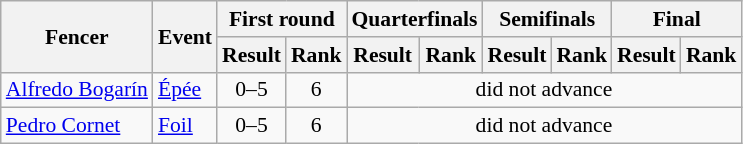<table class=wikitable style="font-size:90%">
<tr>
<th rowspan=2>Fencer</th>
<th rowspan=2>Event</th>
<th colspan=2>First round</th>
<th colspan=2>Quarterfinals</th>
<th colspan=2>Semifinals</th>
<th colspan=2>Final</th>
</tr>
<tr>
<th>Result</th>
<th>Rank</th>
<th>Result</th>
<th>Rank</th>
<th>Result</th>
<th>Rank</th>
<th>Result</th>
<th>Rank</th>
</tr>
<tr>
<td><a href='#'>Alfredo Bogarín</a></td>
<td><a href='#'>Épée</a></td>
<td align=center>0–5</td>
<td align=center>6</td>
<td align=center colspan=6>did not advance</td>
</tr>
<tr>
<td><a href='#'>Pedro Cornet</a></td>
<td><a href='#'>Foil</a></td>
<td align=center>0–5</td>
<td align=center>6</td>
<td align=center colspan=6>did not advance</td>
</tr>
</table>
